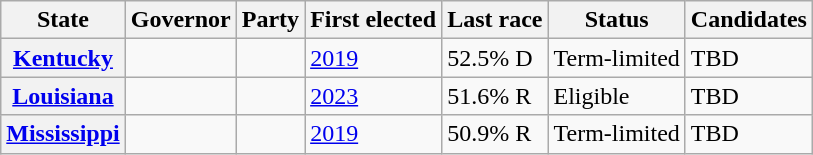<table class="wikitable sortable">
<tr valign=bottom>
<th>State</th>
<th>Governor</th>
<th>Party</th>
<th>First elected</th>
<th>Last race</th>
<th>Status</th>
<th>Candidates</th>
</tr>
<tr>
<th><a href='#'>Kentucky</a></th>
<td></td>
<td></td>
<td><a href='#'>2019</a></td>
<td>52.5% D</td>
<td>Term-limited</td>
<td>TBD</td>
</tr>
<tr>
<th><a href='#'>Louisiana</a></th>
<td></td>
<td></td>
<td><a href='#'>2023</a></td>
<td>51.6% R</td>
<td>Eligible</td>
<td>TBD</td>
</tr>
<tr>
<th><a href='#'>Mississippi</a></th>
<td></td>
<td></td>
<td><a href='#'>2019</a></td>
<td>50.9% R</td>
<td>Term-limited</td>
<td>TBD</td>
</tr>
</table>
